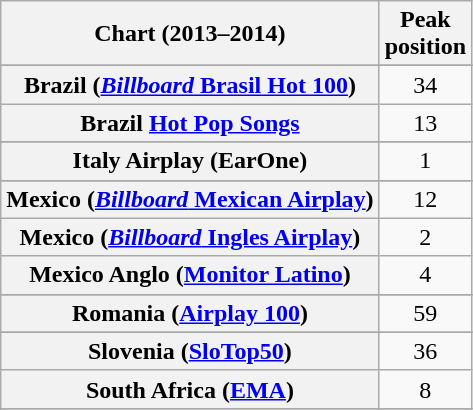<table class="wikitable sortable plainrowheaders" style="text-align:center">
<tr>
<th>Chart (2013–2014)</th>
<th>Peak<br>position</th>
</tr>
<tr>
</tr>
<tr>
</tr>
<tr>
</tr>
<tr>
</tr>
<tr>
<th scope="row">Brazil (<a href='#'><em>Billboard</em> Brasil Hot 100</a>)</th>
<td style="text-align:center;">34</td>
</tr>
<tr>
<th scope="row">Brazil <a href='#'>Hot Pop Songs</a></th>
<td style="text-align:center;">13</td>
</tr>
<tr>
</tr>
<tr>
</tr>
<tr>
</tr>
<tr>
</tr>
<tr>
</tr>
<tr>
</tr>
<tr>
</tr>
<tr>
</tr>
<tr>
</tr>
<tr>
</tr>
<tr>
</tr>
<tr>
</tr>
<tr>
</tr>
<tr>
</tr>
<tr>
</tr>
<tr>
<th scope="row">Italy Airplay (EarOne)</th>
<td>1</td>
</tr>
<tr>
</tr>
<tr>
</tr>
<tr>
<th scope="row">Mexico (<a href='#'><em>Billboard</em> Mexican Airplay</a>)</th>
<td style="text-align:center;">12</td>
</tr>
<tr>
<th scope="row">Mexico (<a href='#'><em>Billboard</em> Ingles Airplay</a>)</th>
<td style="text-align:center;">2</td>
</tr>
<tr>
<th scope="row">Mexico Anglo (<a href='#'>Monitor Latino</a>)</th>
<td style="text-align:center;">4</td>
</tr>
<tr>
</tr>
<tr>
</tr>
<tr>
</tr>
<tr>
</tr>
<tr>
</tr>
<tr>
<th scope="row">Romania (<a href='#'>Airplay 100</a>)</th>
<td align="center">59</td>
</tr>
<tr>
</tr>
<tr>
</tr>
<tr>
</tr>
<tr>
</tr>
<tr>
<th scope="row">Slovenia (<a href='#'>SloTop50</a>)</th>
<td align=center>36</td>
</tr>
<tr>
<th scope="row">South Africa (<a href='#'>EMA</a>)</th>
<td style="text-align:center;">8</td>
</tr>
<tr>
</tr>
<tr>
</tr>
<tr>
</tr>
<tr>
</tr>
<tr>
</tr>
<tr>
</tr>
<tr>
</tr>
<tr>
</tr>
<tr>
</tr>
<tr>
</tr>
<tr>
</tr>
<tr>
</tr>
<tr>
</tr>
</table>
